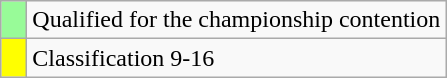<table class="wikitable">
<tr>
<td width=10px bgcolor="#98fb98"></td>
<td>Qualified for the championship contention</td>
</tr>
<tr>
<td width=10px bgcolor="yellow"></td>
<td>Classification 9-16</td>
</tr>
</table>
